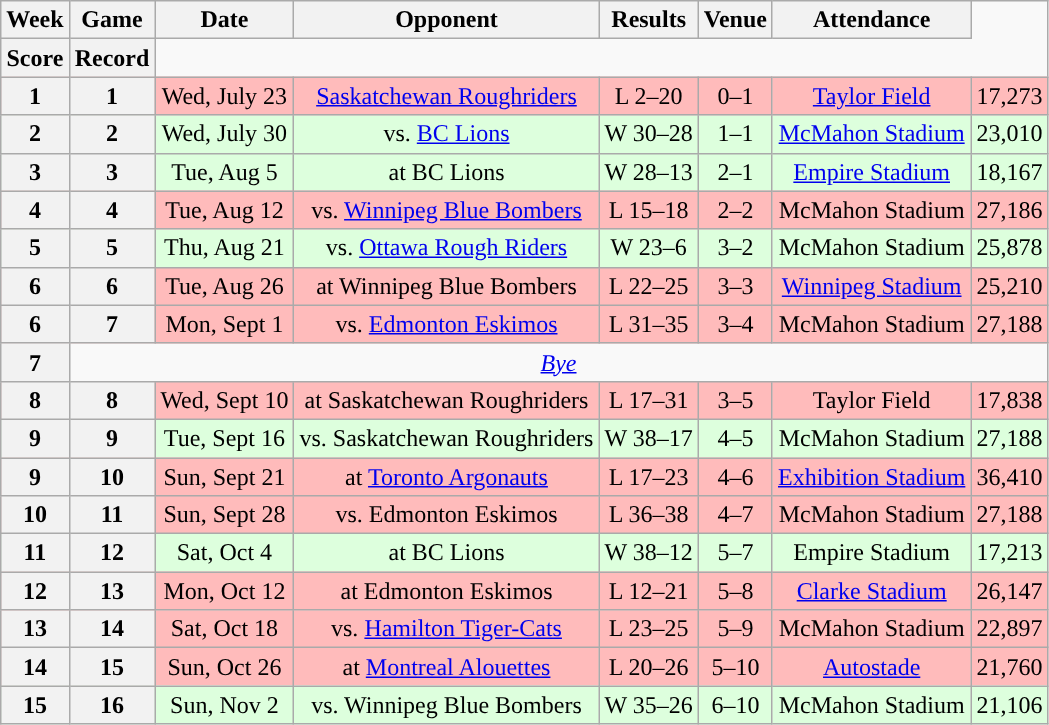<table class="wikitable" style="text-align:center">
<tr>
<th>Week</th>
<th>Game</th>
<th>Date</th>
<th>Opponent</th>
<th>Results</th>
<th>Venue</th>
<th>Attendance</th>
</tr>
<tr>
<th>Score</th>
<th>Record</th>
</tr>
<tr style="background:#ffbbbb">
<th>1</th>
<th>1</th>
<td>Wed, July 23</td>
<td><a href='#'>Saskatchewan Roughriders</a></td>
<td>L 2–20</td>
<td>0–1</td>
<td><a href='#'>Taylor Field</a></td>
<td>17,273</td>
</tr>
<tr style="background:#ddffdd">
<th>2</th>
<th>2</th>
<td>Wed, July 30</td>
<td>vs. <a href='#'>BC Lions</a></td>
<td>W 30–28</td>
<td>1–1</td>
<td><a href='#'>McMahon Stadium</a></td>
<td>23,010</td>
</tr>
<tr style="background:#ddffdd">
<th>3</th>
<th>3</th>
<td>Tue, Aug 5</td>
<td>at BC Lions</td>
<td>W 28–13</td>
<td>2–1</td>
<td><a href='#'>Empire Stadium</a></td>
<td>18,167</td>
</tr>
<tr style="background:#ffbbbb">
<th>4</th>
<th>4</th>
<td>Tue, Aug 12</td>
<td>vs. <a href='#'>Winnipeg Blue Bombers</a></td>
<td>L 15–18</td>
<td>2–2</td>
<td>McMahon Stadium</td>
<td>27,186</td>
</tr>
<tr style="background:#ddffdd">
<th>5</th>
<th>5</th>
<td>Thu, Aug 21</td>
<td>vs. <a href='#'>Ottawa Rough Riders</a></td>
<td>W 23–6</td>
<td>3–2</td>
<td>McMahon Stadium</td>
<td>25,878</td>
</tr>
<tr style="background:#ffbbbb">
<th>6</th>
<th>6</th>
<td>Tue, Aug 26</td>
<td>at Winnipeg Blue Bombers</td>
<td>L 22–25</td>
<td>3–3</td>
<td><a href='#'>Winnipeg Stadium</a></td>
<td>25,210</td>
</tr>
<tr style="background:#ffbbbb">
<th>6</th>
<th>7</th>
<td>Mon, Sept 1</td>
<td>vs. <a href='#'>Edmonton Eskimos</a></td>
<td>L 31–35</td>
<td>3–4</td>
<td>McMahon Stadium</td>
<td>27,188</td>
</tr>
<tr>
<th>7</th>
<td colspan=7><em><a href='#'>Bye</a></em></td>
</tr>
<tr style="background:#ffbbbb">
<th>8</th>
<th>8</th>
<td>Wed, Sept 10</td>
<td>at Saskatchewan Roughriders</td>
<td>L 17–31</td>
<td>3–5</td>
<td>Taylor Field</td>
<td>17,838</td>
</tr>
<tr style="background:#ddffdd">
<th>9</th>
<th>9</th>
<td>Tue, Sept 16</td>
<td>vs. Saskatchewan Roughriders</td>
<td>W 38–17</td>
<td>4–5</td>
<td>McMahon Stadium</td>
<td>27,188</td>
</tr>
<tr style="background:#ffbbbb">
<th>9</th>
<th>10</th>
<td>Sun, Sept 21</td>
<td>at <a href='#'>Toronto Argonauts</a></td>
<td>L 17–23</td>
<td>4–6</td>
<td><a href='#'>Exhibition Stadium</a></td>
<td>36,410</td>
</tr>
<tr style="background:#ffbbbb">
<th>10</th>
<th>11</th>
<td>Sun, Sept 28</td>
<td>vs. Edmonton Eskimos</td>
<td>L 36–38</td>
<td>4–7</td>
<td>McMahon Stadium</td>
<td>27,188</td>
</tr>
<tr style="background:#ddffdd">
<th>11</th>
<th>12</th>
<td>Sat, Oct 4</td>
<td>at BC Lions</td>
<td>W 38–12</td>
<td>5–7</td>
<td>Empire Stadium</td>
<td>17,213</td>
</tr>
<tr style="background:#ffbbbb">
<th>12</th>
<th>13</th>
<td>Mon, Oct 12</td>
<td>at Edmonton Eskimos</td>
<td>L 12–21</td>
<td>5–8</td>
<td><a href='#'>Clarke Stadium</a></td>
<td>26,147</td>
</tr>
<tr style="background:#ffbbbb">
<th>13</th>
<th>14</th>
<td>Sat, Oct 18</td>
<td>vs. <a href='#'>Hamilton Tiger-Cats</a></td>
<td>L 23–25</td>
<td>5–9</td>
<td>McMahon Stadium</td>
<td>22,897</td>
</tr>
<tr style="background:#ffbbbb">
<th>14</th>
<th>15</th>
<td>Sun, Oct 26</td>
<td>at <a href='#'>Montreal Alouettes</a></td>
<td>L 20–26</td>
<td>5–10</td>
<td><a href='#'>Autostade</a></td>
<td>21,760</td>
</tr>
<tr style="background:#ddffdd">
<th>15</th>
<th>16</th>
<td>Sun, Nov 2</td>
<td>vs. Winnipeg Blue Bombers</td>
<td>W 35–26</td>
<td>6–10</td>
<td>McMahon Stadium</td>
<td>21,106</td>
</tr>
</table>
